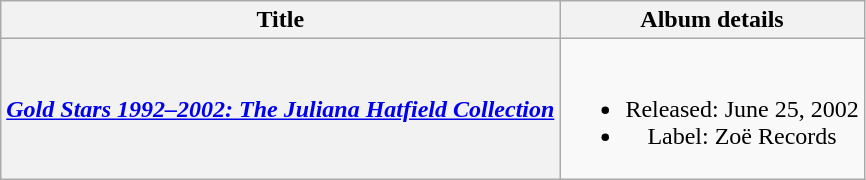<table class="wikitable plainrowheaders" style="text-align:center;">
<tr>
<th scope="col">Title</th>
<th scope="col">Album details</th>
</tr>
<tr>
<th scope="row"><em><a href='#'>Gold Stars 1992–2002: The Juliana Hatfield Collection</a></em></th>
<td><br><ul><li>Released: June 25, 2002</li><li>Label: Zoë Records</li></ul></td>
</tr>
</table>
